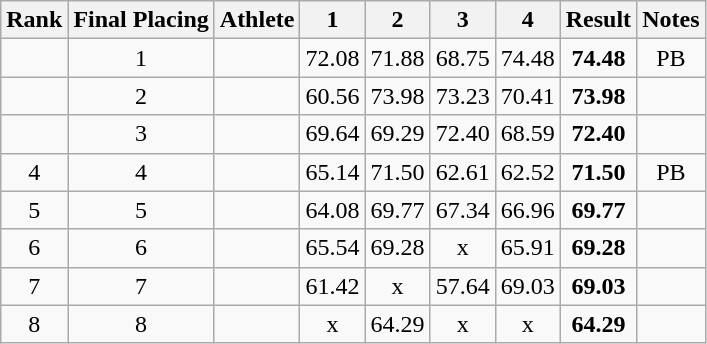<table class="wikitable sortable" style="text-align:center">
<tr>
<th>Rank</th>
<th>Final Placing</th>
<th>Athlete</th>
<th>1</th>
<th>2</th>
<th>3</th>
<th>4</th>
<th>Result</th>
<th>Notes</th>
</tr>
<tr>
<td></td>
<td>1</td>
<td align=left></td>
<td>72.08</td>
<td>71.88</td>
<td>68.75</td>
<td>74.48</td>
<td><strong>74.48</strong></td>
<td>PB</td>
</tr>
<tr>
<td></td>
<td>2</td>
<td align=left></td>
<td>60.56</td>
<td>73.98</td>
<td>73.23</td>
<td>70.41</td>
<td><strong>73.98</strong></td>
<td></td>
</tr>
<tr>
<td></td>
<td>3</td>
<td align=left></td>
<td>69.64</td>
<td>69.29</td>
<td>72.40</td>
<td>68.59</td>
<td><strong>72.40</strong></td>
<td></td>
</tr>
<tr>
<td>4</td>
<td>4</td>
<td align=left></td>
<td>65.14</td>
<td>71.50</td>
<td>62.61</td>
<td>62.52</td>
<td><strong>71.50</strong></td>
<td>PB</td>
</tr>
<tr>
<td>5</td>
<td>5</td>
<td align=left></td>
<td>64.08</td>
<td>69.77</td>
<td>67.34</td>
<td>66.96</td>
<td><strong>69.77</strong></td>
<td></td>
</tr>
<tr>
<td>6</td>
<td>6</td>
<td align=left></td>
<td>65.54</td>
<td>69.28</td>
<td>x</td>
<td>65.91</td>
<td><strong>69.28</strong></td>
<td></td>
</tr>
<tr>
<td>7</td>
<td>7</td>
<td align=left></td>
<td>61.42</td>
<td>x</td>
<td>57.64</td>
<td>69.03</td>
<td><strong>69.03</strong></td>
<td></td>
</tr>
<tr>
<td>8</td>
<td>8</td>
<td align=left></td>
<td>x</td>
<td>64.29</td>
<td>x</td>
<td>x</td>
<td><strong>64.29</strong></td>
<td></td>
</tr>
</table>
